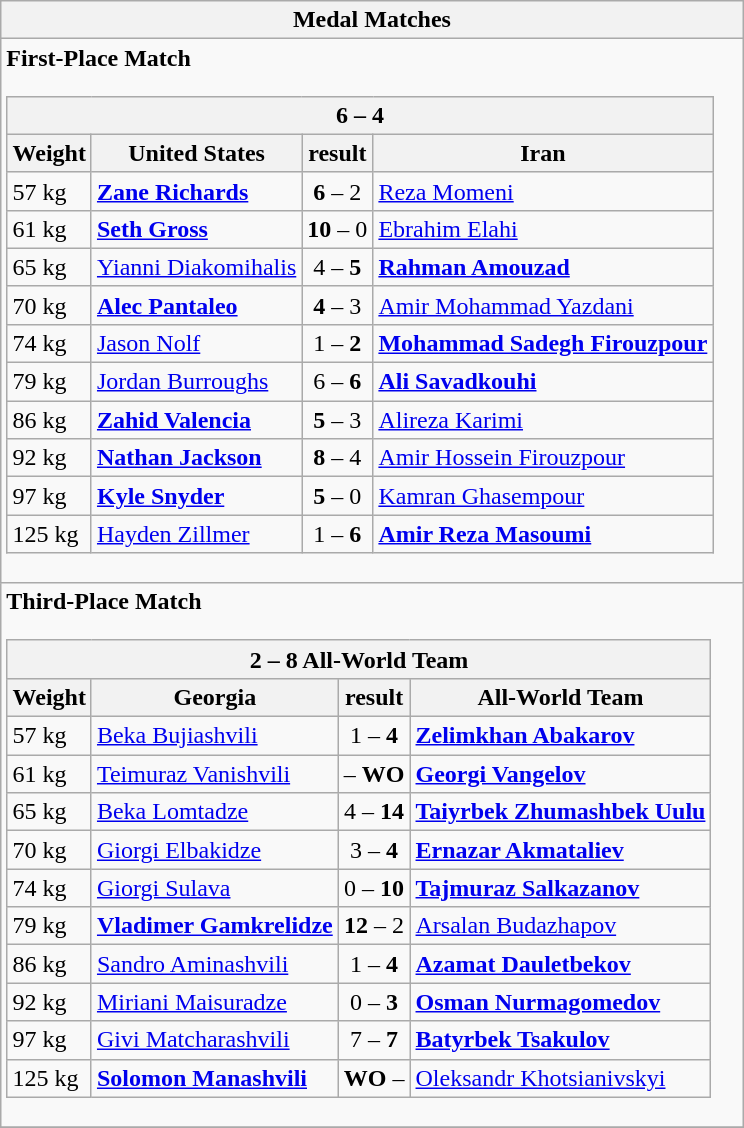<table class="wikitable outercollapse">
<tr>
<th>Medal Matches</th>
</tr>
<tr>
<td><strong>First-Place Match</strong><br><table class="wikitable collapsible innercollapse">
<tr>
<th colspan="4"> 6 – 4 </th>
</tr>
<tr>
<th>Weight</th>
<th>United States</th>
<th>result</th>
<th>Iran</th>
</tr>
<tr>
<td>57 kg</td>
<td><strong><a href='#'>Zane Richards</a></strong></td>
<td align="center"><strong>6</strong> – 2</td>
<td><a href='#'>Reza Momeni</a></td>
</tr>
<tr>
<td>61 kg</td>
<td><strong><a href='#'>Seth Gross</a></strong></td>
<td align="center"><strong>10</strong> – 0</td>
<td><a href='#'>Ebrahim Elahi</a></td>
</tr>
<tr>
<td>65 kg</td>
<td><a href='#'>Yianni Diakomihalis</a></td>
<td align="center">4 – <strong>5</strong></td>
<td><strong><a href='#'>Rahman Amouzad</a></strong></td>
</tr>
<tr>
<td>70 kg</td>
<td><strong><a href='#'>Alec Pantaleo</a></strong></td>
<td align="center"><strong>4</strong> – 3</td>
<td><a href='#'>Amir Mohammad Yazdani</a></td>
</tr>
<tr>
<td>74 kg</td>
<td><a href='#'>Jason Nolf</a></td>
<td align="center">1 – <strong>2</strong></td>
<td><strong><a href='#'>Mohammad Sadegh Firouzpour</a></strong></td>
</tr>
<tr>
<td>79 kg</td>
<td><a href='#'>Jordan Burroughs</a></td>
<td align="center">6 – <strong>6</strong></td>
<td><strong><a href='#'>Ali Savadkouhi</a></strong></td>
</tr>
<tr>
<td>86 kg</td>
<td><strong><a href='#'>Zahid Valencia</a></strong></td>
<td align=center><strong>5</strong> – 3</td>
<td><a href='#'>Alireza Karimi</a></td>
</tr>
<tr>
<td>92 kg</td>
<td><strong><a href='#'>Nathan Jackson</a></strong></td>
<td align="center"><strong>8</strong> – 4</td>
<td><a href='#'>Amir Hossein Firouzpour</a></td>
</tr>
<tr>
<td>97 kg</td>
<td><strong><a href='#'>Kyle Snyder</a></strong></td>
<td align=center><strong>5</strong> – 0</td>
<td><a href='#'>Kamran Ghasempour</a></td>
</tr>
<tr>
<td>125 kg</td>
<td><a href='#'>Hayden Zillmer</a></td>
<td align="center">1 – <strong>6</strong></td>
<td><strong><a href='#'>Amir Reza Masoumi</a></strong></td>
</tr>
</table>
</td>
</tr>
<tr>
<td><strong>Third-Place Match</strong><br><table class="wikitable collapsible innercollapse">
<tr>
<th colspan="4"> 2 – 8 All-World Team</th>
</tr>
<tr>
<th>Weight</th>
<th>Georgia</th>
<th>result</th>
<th>All-World Team</th>
</tr>
<tr>
<td>57 kg</td>
<td><a href='#'>Beka Bujiashvili</a></td>
<td align=center>1 – <strong>4</strong></td>
<td><strong><a href='#'>Zelimkhan Abakarov</a></strong></td>
</tr>
<tr>
<td>61 kg</td>
<td><a href='#'>Teimuraz Vanishvili</a></td>
<td align=center>– <strong>WO</strong></td>
<td><strong><a href='#'>Georgi Vangelov</a></strong></td>
</tr>
<tr>
<td>65 kg</td>
<td><a href='#'>Beka Lomtadze</a></td>
<td align=center>4 – <strong>14</strong></td>
<td><strong><a href='#'>Taiyrbek Zhumashbek Uulu</a></strong></td>
</tr>
<tr>
<td>70 kg</td>
<td><a href='#'>Giorgi Elbakidze</a></td>
<td align=center>3 – <strong>4</strong></td>
<td><strong><a href='#'>Ernazar Akmataliev</a></strong></td>
</tr>
<tr>
<td>74 kg</td>
<td><a href='#'>Giorgi Sulava</a></td>
<td align=center>0 – <strong>10</strong></td>
<td><strong><a href='#'>Tajmuraz Salkazanov</a></strong></td>
</tr>
<tr>
<td>79 kg</td>
<td><strong><a href='#'>Vladimer Gamkrelidze</a></strong></td>
<td align=center><strong>12</strong> – 2</td>
<td><a href='#'>Arsalan Budazhapov</a></td>
</tr>
<tr>
<td>86 kg</td>
<td><a href='#'>Sandro Aminashvili</a></td>
<td align=center>1 – <strong>4</strong></td>
<td><strong><a href='#'>Azamat Dauletbekov</a></strong></td>
</tr>
<tr>
<td>92 kg</td>
<td><a href='#'>Miriani Maisuradze</a></td>
<td align=center>0 – <strong>3</strong></td>
<td><strong><a href='#'>Osman Nurmagomedov</a></strong></td>
</tr>
<tr>
<td>97 kg</td>
<td><a href='#'>Givi Matcharashvili</a></td>
<td align=center>7 – <strong>7</strong></td>
<td><strong><a href='#'>Batyrbek Tsakulov</a></strong></td>
</tr>
<tr>
<td>125 kg</td>
<td><strong><a href='#'>Solomon Manashvili</a></strong></td>
<td align=center><strong>WO</strong> –</td>
<td><a href='#'>Oleksandr Khotsianivskyi</a></td>
</tr>
</table>
</td>
</tr>
<tr>
</tr>
</table>
